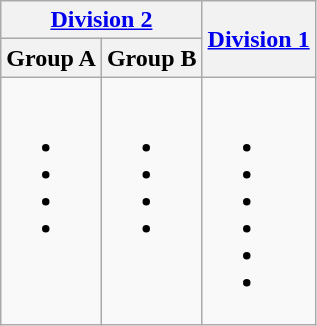<table class="wikitable">
<tr>
<th colspan="2"><a href='#'>Division 2</a></th>
<th rowspan="2"><a href='#'>Division 1</a></th>
</tr>
<tr>
<th>Group A</th>
<th>Group B</th>
</tr>
<tr>
<td valign=top><br><ul><li></li><li><strong></strong></li><li></li><li></li></ul></td>
<td valign=top><br><ul><li></li><li></li><li><strong></strong></li><li><strong></strong></li></ul></td>
<td valign=top><br><ul><li></li><li></li><li></li><li></li><li></li><li></li></ul></td>
</tr>
</table>
